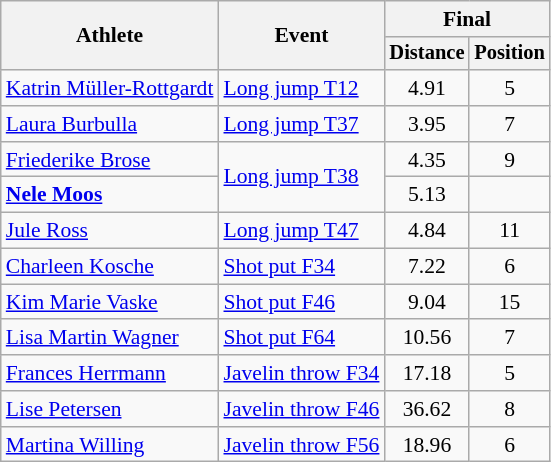<table class=wikitable style="font-size:90%">
<tr>
<th rowspan="2">Athlete</th>
<th rowspan="2">Event</th>
<th colspan="2">Final</th>
</tr>
<tr style="font-size:95%">
<th>Distance</th>
<th>Position</th>
</tr>
<tr align=center>
<td align=left><a href='#'>Katrin Müller-Rottgardt</a></td>
<td align=left><a href='#'>Long jump T12</a></td>
<td>4.91</td>
<td>5</td>
</tr>
<tr align=center>
<td align=left><a href='#'>Laura Burbulla</a></td>
<td align=left><a href='#'>Long jump T37</a></td>
<td>3.95</td>
<td>7</td>
</tr>
<tr align=center>
<td align=left><a href='#'>Friederike Brose</a></td>
<td align=left rowspan=2><a href='#'>Long jump T38</a></td>
<td>4.35</td>
<td>9</td>
</tr>
<tr align=center>
<td align=left><strong><a href='#'>Nele Moos</a></strong></td>
<td>5.13 </td>
<td></td>
</tr>
<tr align=center>
<td align=left><a href='#'>Jule Ross</a></td>
<td align=left><a href='#'>Long jump T47</a></td>
<td>4.84</td>
<td>11</td>
</tr>
<tr align=center>
<td align=left><a href='#'>Charleen Kosche</a></td>
<td align=left><a href='#'>Shot put F34</a></td>
<td>7.22</td>
<td>6</td>
</tr>
<tr align=center>
<td align=left><a href='#'>Kim Marie Vaske</a></td>
<td align=left><a href='#'>Shot put F46</a></td>
<td>9.04</td>
<td>15</td>
</tr>
<tr align=center>
<td align=left><a href='#'>Lisa Martin Wagner</a></td>
<td align=left><a href='#'>Shot put F64</a></td>
<td>10.56 </td>
<td>7</td>
</tr>
<tr align=center>
<td align=left><a href='#'>Frances Herrmann</a></td>
<td align=left><a href='#'>Javelin throw F34</a></td>
<td>17.18</td>
<td>5</td>
</tr>
<tr align=center>
<td align=left><a href='#'>Lise Petersen</a></td>
<td align=left><a href='#'>Javelin throw F46</a></td>
<td>36.62</td>
<td>8</td>
</tr>
<tr align=center>
<td align=left><a href='#'>Martina Willing</a></td>
<td align=left><a href='#'>Javelin throw F56</a></td>
<td>18.96</td>
<td>6</td>
</tr>
</table>
